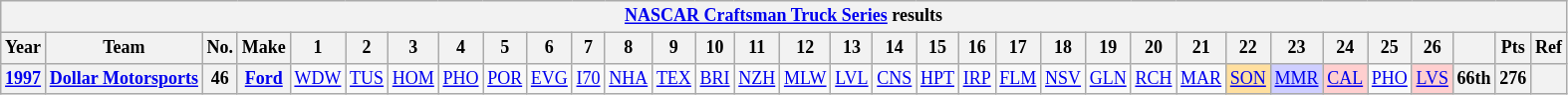<table class="wikitable" style="text-align:center; font-size:75%">
<tr>
<th colspan=45><a href='#'>NASCAR Craftsman Truck Series</a> results</th>
</tr>
<tr>
<th>Year</th>
<th>Team</th>
<th>No.</th>
<th>Make</th>
<th>1</th>
<th>2</th>
<th>3</th>
<th>4</th>
<th>5</th>
<th>6</th>
<th>7</th>
<th>8</th>
<th>9</th>
<th>10</th>
<th>11</th>
<th>12</th>
<th>13</th>
<th>14</th>
<th>15</th>
<th>16</th>
<th>17</th>
<th>18</th>
<th>19</th>
<th>20</th>
<th>21</th>
<th>22</th>
<th>23</th>
<th>24</th>
<th>25</th>
<th>26</th>
<th></th>
<th>Pts</th>
<th>Ref</th>
</tr>
<tr>
<th><a href='#'>1997</a></th>
<th><a href='#'>Dollar Motorsports</a></th>
<th>46</th>
<th><a href='#'>Ford</a></th>
<td><a href='#'>WDW</a></td>
<td><a href='#'>TUS</a></td>
<td><a href='#'>HOM</a></td>
<td><a href='#'>PHO</a></td>
<td><a href='#'>POR</a></td>
<td><a href='#'>EVG</a></td>
<td><a href='#'>I70</a></td>
<td><a href='#'>NHA</a></td>
<td><a href='#'>TEX</a></td>
<td><a href='#'>BRI</a></td>
<td><a href='#'>NZH</a></td>
<td><a href='#'>MLW</a></td>
<td><a href='#'>LVL</a></td>
<td><a href='#'>CNS</a></td>
<td><a href='#'>HPT</a></td>
<td><a href='#'>IRP</a></td>
<td><a href='#'>FLM</a></td>
<td><a href='#'>NSV</a></td>
<td><a href='#'>GLN</a></td>
<td><a href='#'>RCH</a></td>
<td><a href='#'>MAR</a></td>
<td style="background:#FFDF9F;"><a href='#'>SON</a><br></td>
<td style="background:#CFCFFF;"><a href='#'>MMR</a><br></td>
<td style="background:#FFCFCF;"><a href='#'>CAL</a><br></td>
<td><a href='#'>PHO</a></td>
<td style="background:#FFCFCF;"><a href='#'>LVS</a><br></td>
<th>66th</th>
<th>276</th>
<th></th>
</tr>
</table>
